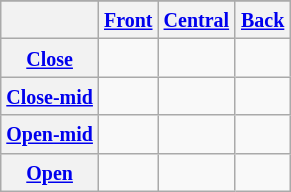<table class="wikitable" style=text-align:center>
<tr style="font-size: 90%;">
</tr>
<tr>
<th></th>
<th><small><a href='#'>Front</a></small></th>
<th><small><a href='#'>Central</a></small></th>
<th><small><a href='#'>Back</a></small></th>
</tr>
<tr>
<th><small><a href='#'>Close</a></small></th>
<td width=30px style="border-right: 0;"></td>
<td width=30px style="border-right: 0;"></td>
<td width=30px style="border-right: 0;"></td>
</tr>
<tr>
<th><small><a href='#'>Close-mid</a></small></th>
<td style="border-right: 0;"></td>
<td style="border-right: 0;"></td>
<td style="border-right: 0;"></td>
</tr>
<tr>
<th><small><a href='#'>Open-mid</a></small></th>
<td style="border-right: 0;"></td>
<td style="border-right: 0;"></td>
<td style="border-right: 0;"></td>
</tr>
<tr>
<th><small><a href='#'>Open</a></small></th>
<td colspan=1></td>
<td style="border-right: 0;"></td>
<td colspan=1></td>
</tr>
</table>
